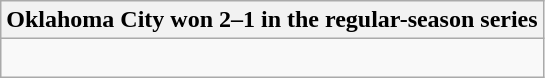<table class="wikitable collapsible collapsed">
<tr>
<th>Oklahoma City won 2–1 in the regular-season series</th>
</tr>
<tr>
<td><br>

</td>
</tr>
</table>
